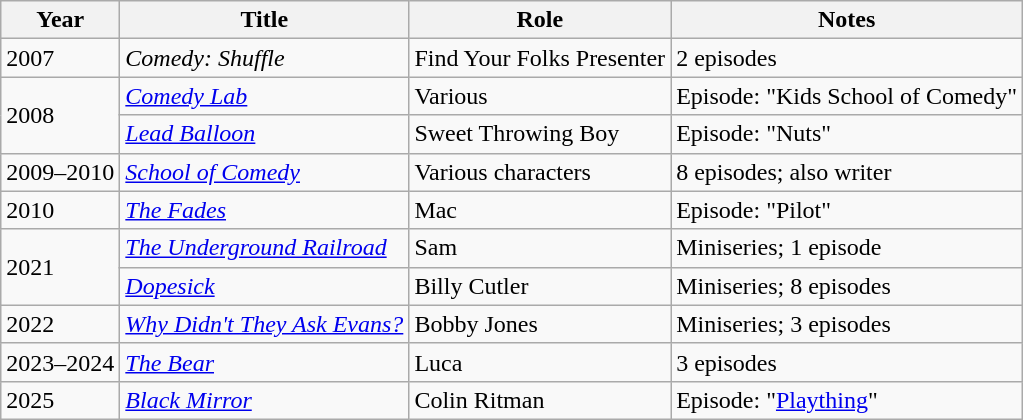<table class="wikitable">
<tr>
<th>Year</th>
<th>Title</th>
<th>Role</th>
<th>Notes</th>
</tr>
<tr>
<td>2007</td>
<td><em>Comedy: Shuffle</em></td>
<td>Find Your Folks Presenter</td>
<td>2 episodes</td>
</tr>
<tr>
<td rowspan="2">2008</td>
<td><em><a href='#'>Comedy Lab</a></em></td>
<td>Various</td>
<td>Episode: "Kids School of Comedy"</td>
</tr>
<tr>
<td><em><a href='#'>Lead Balloon</a></em></td>
<td>Sweet Throwing Boy</td>
<td>Episode: "Nuts"</td>
</tr>
<tr>
<td>2009–2010</td>
<td><em><a href='#'>School of Comedy</a></em></td>
<td>Various characters</td>
<td>8 episodes; also writer</td>
</tr>
<tr>
<td>2010</td>
<td><em><a href='#'>The Fades</a></em></td>
<td>Mac</td>
<td>Episode: "Pilot"</td>
</tr>
<tr>
<td rowspan="2">2021</td>
<td><em><a href='#'>The Underground Railroad</a></em></td>
<td>Sam</td>
<td>Miniseries; 1 episode</td>
</tr>
<tr>
<td><em><a href='#'>Dopesick</a></em></td>
<td>Billy Cutler</td>
<td>Miniseries; 8 episodes</td>
</tr>
<tr>
<td>2022</td>
<td><em><a href='#'>Why Didn't They Ask Evans?</a></em></td>
<td>Bobby Jones</td>
<td>Miniseries; 3 episodes</td>
</tr>
<tr>
<td>2023–2024</td>
<td><em><a href='#'>The Bear</a></em></td>
<td>Luca</td>
<td>3 episodes</td>
</tr>
<tr>
<td>2025</td>
<td><em><a href='#'>Black Mirror</a></em></td>
<td>Colin Ritman</td>
<td>Episode: "<a href='#'>Plaything</a>"</td>
</tr>
</table>
